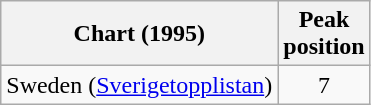<table class="wikitable sortable">
<tr>
<th>Chart (1995)</th>
<th>Peak<br>position</th>
</tr>
<tr>
<td>Sweden (<a href='#'>Sverigetopplistan</a>)</td>
<td align="center">7</td>
</tr>
</table>
